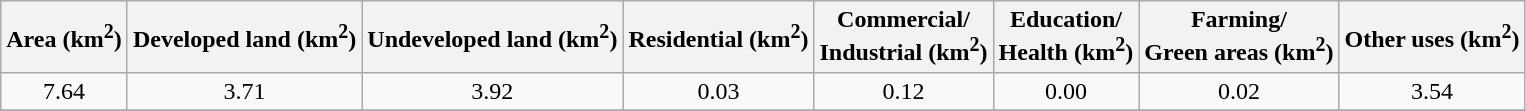<table class="wikitable" style="text-align: center;">
<tr>
<th>Area (km<sup>2</sup>)</th>
<th>Developed land (km<sup>2</sup>)</th>
<th>Undeveloped land (km<sup>2</sup>)</th>
<th>Residential (km<sup>2</sup>)</th>
<th>Commercial/<br> Industrial (km<sup>2</sup>)</th>
<th>Education/<br> Health (km<sup>2</sup>)</th>
<th>Farming/<br> Green areas (km<sup>2</sup>)</th>
<th>Other uses (km<sup>2</sup>)</th>
</tr>
<tr>
<td>7.64</td>
<td>3.71</td>
<td>3.92</td>
<td>0.03</td>
<td>0.12</td>
<td>0.00</td>
<td>0.02</td>
<td>3.54</td>
</tr>
<tr>
</tr>
</table>
